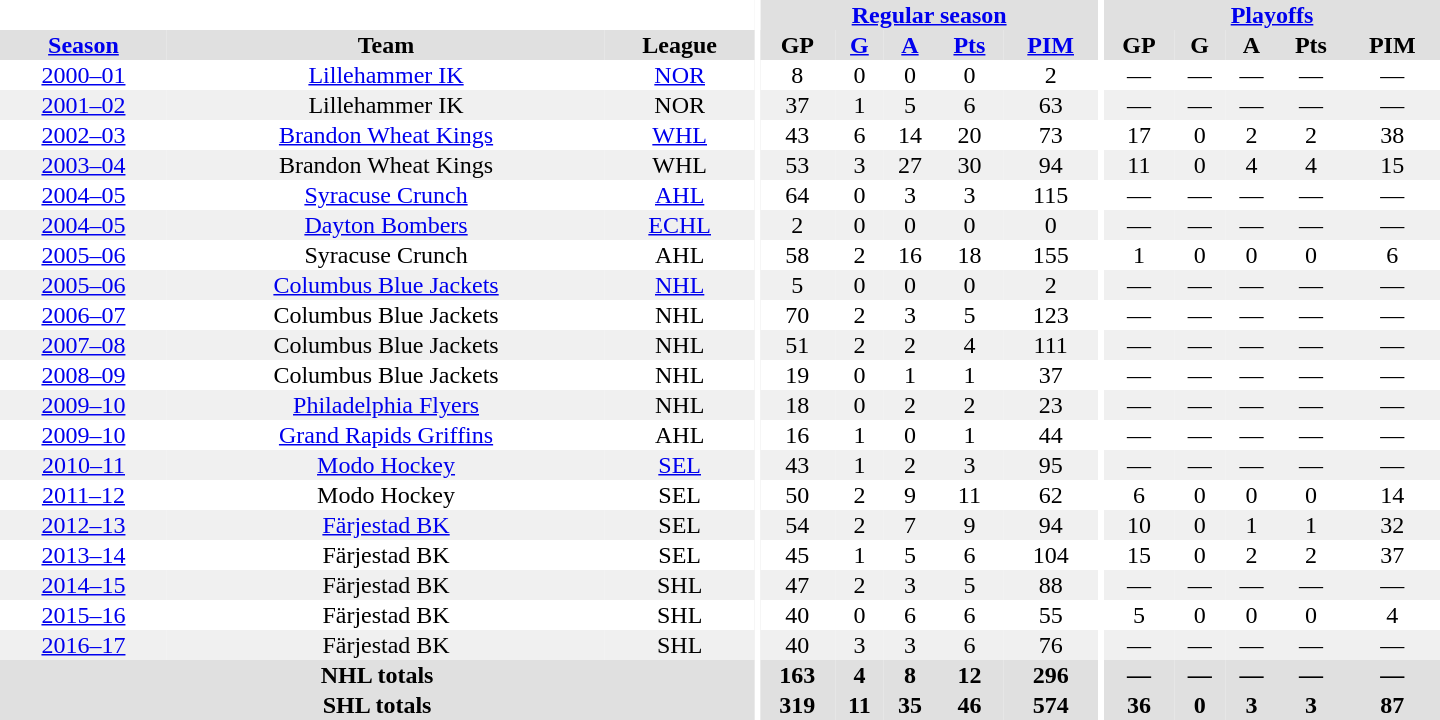<table border="0" cellpadding="1" cellspacing="0" style="text-align:center; width:60em">
<tr bgcolor="#e0e0e0">
<th colspan="3" bgcolor="#ffffff"></th>
<th rowspan="100" bgcolor="#ffffff"></th>
<th colspan="5"><a href='#'>Regular season</a></th>
<th rowspan="100" bgcolor="#ffffff"></th>
<th colspan="5"><a href='#'>Playoffs</a></th>
</tr>
<tr bgcolor="#e0e0e0">
<th><a href='#'>Season</a></th>
<th>Team</th>
<th>League</th>
<th>GP</th>
<th><a href='#'>G</a></th>
<th><a href='#'>A</a></th>
<th><a href='#'>Pts</a></th>
<th><a href='#'>PIM</a></th>
<th>GP</th>
<th>G</th>
<th>A</th>
<th>Pts</th>
<th>PIM</th>
</tr>
<tr>
<td><a href='#'>2000–01</a></td>
<td><a href='#'>Lillehammer IK</a></td>
<td><a href='#'>NOR</a></td>
<td>8</td>
<td>0</td>
<td>0</td>
<td>0</td>
<td>2</td>
<td>—</td>
<td>—</td>
<td>—</td>
<td>—</td>
<td>—</td>
</tr>
<tr bgcolor="#f0f0f0">
<td><a href='#'>2001–02</a></td>
<td>Lillehammer IK</td>
<td>NOR</td>
<td>37</td>
<td>1</td>
<td>5</td>
<td>6</td>
<td>63</td>
<td>—</td>
<td>—</td>
<td>—</td>
<td>—</td>
<td>—</td>
</tr>
<tr>
<td><a href='#'>2002–03</a></td>
<td><a href='#'>Brandon Wheat Kings</a></td>
<td><a href='#'>WHL</a></td>
<td>43</td>
<td>6</td>
<td>14</td>
<td>20</td>
<td>73</td>
<td>17</td>
<td>0</td>
<td>2</td>
<td>2</td>
<td>38</td>
</tr>
<tr bgcolor="#f0f0f0">
<td><a href='#'>2003–04</a></td>
<td>Brandon Wheat Kings</td>
<td>WHL</td>
<td>53</td>
<td>3</td>
<td>27</td>
<td>30</td>
<td>94</td>
<td>11</td>
<td>0</td>
<td>4</td>
<td>4</td>
<td>15</td>
</tr>
<tr>
<td><a href='#'>2004–05</a></td>
<td><a href='#'>Syracuse Crunch</a></td>
<td><a href='#'>AHL</a></td>
<td>64</td>
<td>0</td>
<td>3</td>
<td>3</td>
<td>115</td>
<td>—</td>
<td>—</td>
<td>—</td>
<td>—</td>
<td>—</td>
</tr>
<tr bgcolor="#f0f0f0">
<td><a href='#'>2004–05</a></td>
<td><a href='#'>Dayton Bombers</a></td>
<td><a href='#'>ECHL</a></td>
<td>2</td>
<td>0</td>
<td>0</td>
<td>0</td>
<td>0</td>
<td>—</td>
<td>—</td>
<td>—</td>
<td>—</td>
<td>—</td>
</tr>
<tr>
<td><a href='#'>2005–06</a></td>
<td>Syracuse Crunch</td>
<td>AHL</td>
<td>58</td>
<td>2</td>
<td>16</td>
<td>18</td>
<td>155</td>
<td>1</td>
<td>0</td>
<td>0</td>
<td>0</td>
<td>6</td>
</tr>
<tr bgcolor="#f0f0f0">
<td><a href='#'>2005–06</a></td>
<td><a href='#'>Columbus Blue Jackets</a></td>
<td><a href='#'>NHL</a></td>
<td>5</td>
<td>0</td>
<td>0</td>
<td>0</td>
<td>2</td>
<td>—</td>
<td>—</td>
<td>—</td>
<td>—</td>
<td>—</td>
</tr>
<tr>
<td><a href='#'>2006–07</a></td>
<td>Columbus Blue Jackets</td>
<td>NHL</td>
<td>70</td>
<td>2</td>
<td>3</td>
<td>5</td>
<td>123</td>
<td>—</td>
<td>—</td>
<td>—</td>
<td>—</td>
<td>—</td>
</tr>
<tr bgcolor="#f0f0f0">
<td><a href='#'>2007–08</a></td>
<td>Columbus Blue Jackets</td>
<td>NHL</td>
<td>51</td>
<td>2</td>
<td>2</td>
<td>4</td>
<td>111</td>
<td>—</td>
<td>—</td>
<td>—</td>
<td>—</td>
<td>—</td>
</tr>
<tr>
<td><a href='#'>2008–09</a></td>
<td>Columbus Blue Jackets</td>
<td>NHL</td>
<td>19</td>
<td>0</td>
<td>1</td>
<td>1</td>
<td>37</td>
<td>—</td>
<td>—</td>
<td>—</td>
<td>—</td>
<td>—</td>
</tr>
<tr bgcolor="#f0f0f0">
<td><a href='#'>2009–10</a></td>
<td><a href='#'>Philadelphia Flyers</a></td>
<td>NHL</td>
<td>18</td>
<td>0</td>
<td>2</td>
<td>2</td>
<td>23</td>
<td>—</td>
<td>—</td>
<td>—</td>
<td>—</td>
<td>—</td>
</tr>
<tr>
<td><a href='#'>2009–10</a></td>
<td><a href='#'>Grand Rapids Griffins</a></td>
<td>AHL</td>
<td>16</td>
<td>1</td>
<td>0</td>
<td>1</td>
<td>44</td>
<td>—</td>
<td>—</td>
<td>—</td>
<td>—</td>
<td>—</td>
</tr>
<tr bgcolor="#f0f0f0">
<td><a href='#'>2010–11</a></td>
<td><a href='#'>Modo Hockey</a></td>
<td><a href='#'>SEL</a></td>
<td>43</td>
<td>1</td>
<td>2</td>
<td>3</td>
<td>95</td>
<td>—</td>
<td>—</td>
<td>—</td>
<td>—</td>
<td>—</td>
</tr>
<tr>
<td><a href='#'>2011–12</a></td>
<td>Modo Hockey</td>
<td>SEL</td>
<td>50</td>
<td>2</td>
<td>9</td>
<td>11</td>
<td>62</td>
<td>6</td>
<td>0</td>
<td>0</td>
<td>0</td>
<td>14</td>
</tr>
<tr bgcolor="#f0f0f0">
<td><a href='#'>2012–13</a></td>
<td><a href='#'>Färjestad BK</a></td>
<td>SEL</td>
<td>54</td>
<td>2</td>
<td>7</td>
<td>9</td>
<td>94</td>
<td>10</td>
<td>0</td>
<td>1</td>
<td>1</td>
<td>32</td>
</tr>
<tr>
<td><a href='#'>2013–14</a></td>
<td>Färjestad BK</td>
<td>SEL</td>
<td>45</td>
<td>1</td>
<td>5</td>
<td>6</td>
<td>104</td>
<td>15</td>
<td>0</td>
<td>2</td>
<td>2</td>
<td>37</td>
</tr>
<tr bgcolor="#f0f0f0">
<td><a href='#'>2014–15</a></td>
<td>Färjestad BK</td>
<td>SHL</td>
<td>47</td>
<td>2</td>
<td>3</td>
<td>5</td>
<td>88</td>
<td>—</td>
<td>—</td>
<td>—</td>
<td>—</td>
<td>—</td>
</tr>
<tr>
<td><a href='#'>2015–16</a></td>
<td>Färjestad BK</td>
<td>SHL</td>
<td>40</td>
<td>0</td>
<td>6</td>
<td>6</td>
<td>55</td>
<td>5</td>
<td>0</td>
<td>0</td>
<td>0</td>
<td>4</td>
</tr>
<tr bgcolor="#f0f0f0">
<td><a href='#'>2016–17</a></td>
<td>Färjestad BK</td>
<td>SHL</td>
<td>40</td>
<td>3</td>
<td>3</td>
<td>6</td>
<td>76</td>
<td>—</td>
<td>—</td>
<td>—</td>
<td>—</td>
<td>—</td>
</tr>
<tr bgcolor="e0e0e0">
<th colspan="3">NHL totals</th>
<th>163</th>
<th>4</th>
<th>8</th>
<th>12</th>
<th>296</th>
<th>—</th>
<th>—</th>
<th>—</th>
<th>—</th>
<th>—</th>
</tr>
<tr bgcolor="e0e0e0">
<th colspan="3">SHL totals</th>
<th>319</th>
<th>11</th>
<th>35</th>
<th>46</th>
<th>574</th>
<th>36</th>
<th>0</th>
<th>3</th>
<th>3</th>
<th>87</th>
</tr>
</table>
